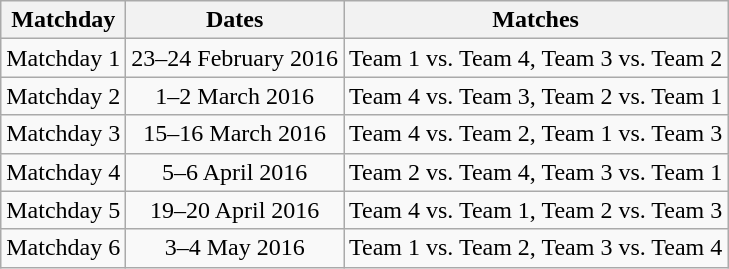<table class="wikitable" style="text-align:center">
<tr>
<th>Matchday</th>
<th>Dates</th>
<th>Matches</th>
</tr>
<tr>
<td>Matchday 1</td>
<td>23–24 February 2016</td>
<td>Team 1 vs. Team 4, Team 3 vs. Team 2</td>
</tr>
<tr>
<td>Matchday 2</td>
<td>1–2 March 2016</td>
<td>Team 4 vs. Team 3, Team 2 vs. Team 1</td>
</tr>
<tr>
<td>Matchday 3</td>
<td>15–16 March 2016</td>
<td>Team 4 vs. Team 2, Team 1 vs. Team 3</td>
</tr>
<tr>
<td>Matchday 4</td>
<td>5–6 April 2016</td>
<td>Team 2 vs. Team 4, Team 3 vs. Team 1</td>
</tr>
<tr>
<td>Matchday 5</td>
<td>19–20 April 2016</td>
<td>Team 4 vs. Team 1, Team 2 vs. Team 3</td>
</tr>
<tr>
<td>Matchday 6</td>
<td>3–4 May 2016</td>
<td>Team 1 vs. Team 2, Team 3 vs. Team 4</td>
</tr>
</table>
